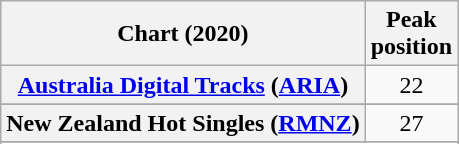<table class="wikitable sortable plainrowheaders" style="text-align:center">
<tr>
<th scope="col">Chart (2020)</th>
<th scope="col">Peak<br>position</th>
</tr>
<tr>
<th scope="row"><a href='#'>Australia Digital Tracks</a> (<a href='#'>ARIA</a>)</th>
<td>22</td>
</tr>
<tr>
</tr>
<tr>
<th scope="row">New Zealand Hot Singles (<a href='#'>RMNZ</a>)</th>
<td>27</td>
</tr>
<tr>
</tr>
<tr>
</tr>
</table>
